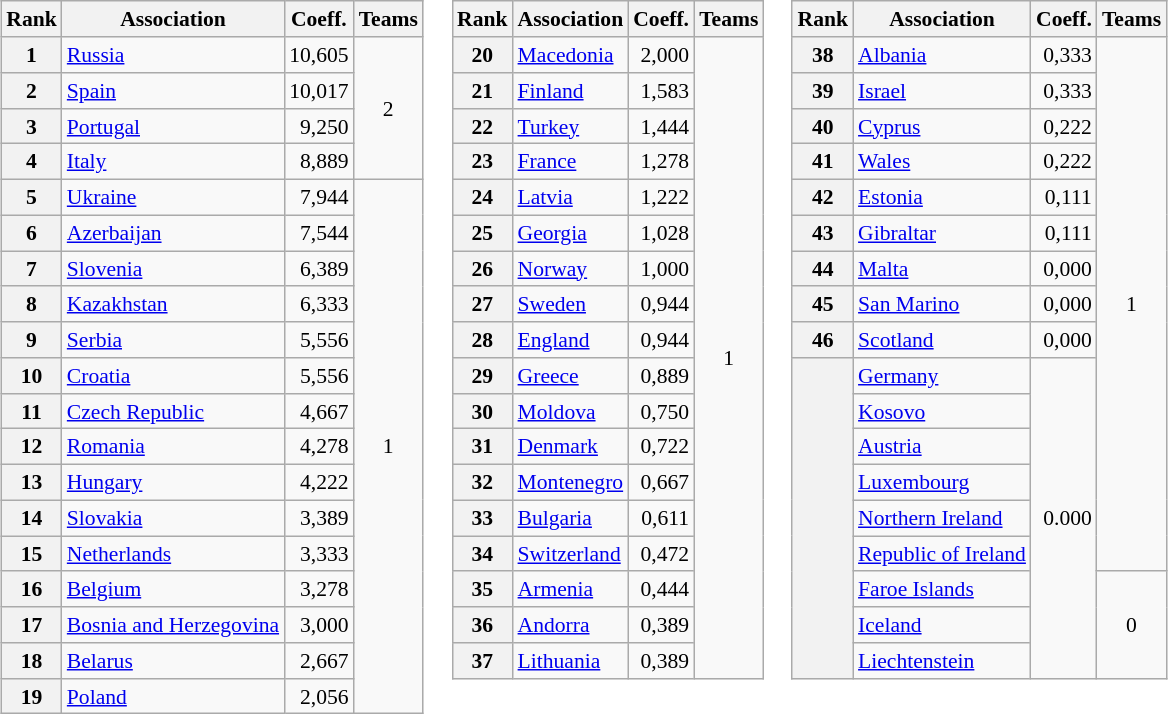<table>
<tr valign=top style="font-size:90%">
<td><br><table class="wikitable">
<tr>
<th>Rank</th>
<th>Association</th>
<th>Coeff.</th>
<th>Teams</th>
</tr>
<tr>
<th>1</th>
<td> <a href='#'>Russia</a></td>
<td align=right>10,605</td>
<td align=center rowspan=4>2</td>
</tr>
<tr>
<th>2</th>
<td> <a href='#'>Spain</a></td>
<td align=right>10,017</td>
</tr>
<tr>
<th>3</th>
<td> <a href='#'>Portugal</a></td>
<td align=right>9,250</td>
</tr>
<tr>
<th>4</th>
<td> <a href='#'>Italy</a></td>
<td align=right>8,889</td>
</tr>
<tr>
<th>5</th>
<td> <a href='#'>Ukraine</a></td>
<td align=right>7,944</td>
<td align=center rowspan=15>1</td>
</tr>
<tr>
<th>6</th>
<td> <a href='#'>Azerbaijan</a></td>
<td align=right>7,544</td>
</tr>
<tr>
<th>7</th>
<td> <a href='#'>Slovenia</a></td>
<td align=right>6,389</td>
</tr>
<tr>
<th>8</th>
<td> <a href='#'>Kazakhstan</a></td>
<td align=right>6,333</td>
</tr>
<tr>
<th>9</th>
<td> <a href='#'>Serbia</a></td>
<td align=right>5,556</td>
</tr>
<tr>
<th>10</th>
<td> <a href='#'>Croatia</a></td>
<td align=right>5,556</td>
</tr>
<tr>
<th>11</th>
<td> <a href='#'>Czech Republic</a></td>
<td align=right>4,667</td>
</tr>
<tr>
<th>12</th>
<td> <a href='#'>Romania</a></td>
<td align=right>4,278</td>
</tr>
<tr>
<th>13</th>
<td> <a href='#'>Hungary</a></td>
<td align=right>4,222</td>
</tr>
<tr>
<th>14</th>
<td> <a href='#'>Slovakia</a></td>
<td align=right>3,389</td>
</tr>
<tr>
<th>15</th>
<td> <a href='#'>Netherlands</a></td>
<td align=right>3,333</td>
</tr>
<tr>
<th>16</th>
<td> <a href='#'>Belgium</a></td>
<td align=right>3,278</td>
</tr>
<tr>
<th>17</th>
<td> <a href='#'>Bosnia and Herzegovina</a></td>
<td align=right>3,000</td>
</tr>
<tr>
<th>18</th>
<td> <a href='#'>Belarus</a></td>
<td align=right>2,667</td>
</tr>
<tr>
<th>19</th>
<td> <a href='#'>Poland</a></td>
<td align=right>2,056</td>
</tr>
</table>
</td>
<td><br><table class="wikitable">
<tr>
<th>Rank</th>
<th>Association</th>
<th>Coeff.</th>
<th>Teams</th>
</tr>
<tr>
<th>20</th>
<td> <a href='#'>Macedonia</a></td>
<td align=right>2,000</td>
<td align=center rowspan=18>1</td>
</tr>
<tr>
<th>21</th>
<td> <a href='#'>Finland</a></td>
<td align=right>1,583</td>
</tr>
<tr>
<th>22</th>
<td> <a href='#'>Turkey</a></td>
<td align=right>1,444</td>
</tr>
<tr>
<th>23</th>
<td> <a href='#'>France</a></td>
<td align=right>1,278</td>
</tr>
<tr>
<th>24</th>
<td> <a href='#'>Latvia</a></td>
<td align=right>1,222</td>
</tr>
<tr>
<th>25</th>
<td> <a href='#'>Georgia</a></td>
<td align=right>1,028</td>
</tr>
<tr>
<th>26</th>
<td> <a href='#'>Norway</a></td>
<td align=right>1,000</td>
</tr>
<tr>
<th>27</th>
<td> <a href='#'>Sweden</a></td>
<td align=right>0,944</td>
</tr>
<tr>
<th>28</th>
<td> <a href='#'>England</a></td>
<td align=right>0,944</td>
</tr>
<tr>
<th>29</th>
<td> <a href='#'>Greece</a></td>
<td align=right>0,889</td>
</tr>
<tr>
<th>30</th>
<td> <a href='#'>Moldova</a></td>
<td align=right>0,750</td>
</tr>
<tr>
<th>31</th>
<td> <a href='#'>Denmark</a></td>
<td align=right>0,722</td>
</tr>
<tr>
<th>32</th>
<td> <a href='#'>Montenegro</a></td>
<td align=right>0,667</td>
</tr>
<tr>
<th>33</th>
<td> <a href='#'>Bulgaria</a></td>
<td align=right>0,611</td>
</tr>
<tr>
<th>34</th>
<td> <a href='#'>Switzerland</a></td>
<td align=right>0,472</td>
</tr>
<tr>
<th>35</th>
<td> <a href='#'>Armenia</a></td>
<td align=right>0,444</td>
</tr>
<tr>
<th>36</th>
<td> <a href='#'>Andorra</a></td>
<td align=right>0,389</td>
</tr>
<tr>
<th>37</th>
<td> <a href='#'>Lithuania</a></td>
<td align=right>0,389</td>
</tr>
</table>
</td>
<td><br><table class="wikitable">
<tr>
<th>Rank</th>
<th>Association</th>
<th>Coeff.</th>
<th>Teams</th>
</tr>
<tr>
<th>38</th>
<td> <a href='#'>Albania</a></td>
<td align=right>0,333</td>
<td align=center rowspan=15>1</td>
</tr>
<tr>
<th>39</th>
<td> <a href='#'>Israel</a></td>
<td align=right>0,333</td>
</tr>
<tr>
<th>40</th>
<td> <a href='#'>Cyprus</a></td>
<td align=right>0,222</td>
</tr>
<tr>
<th>41</th>
<td> <a href='#'>Wales</a></td>
<td align=right>0,222</td>
</tr>
<tr>
<th>42</th>
<td> <a href='#'>Estonia</a></td>
<td align=right>0,111</td>
</tr>
<tr>
<th>43</th>
<td> <a href='#'>Gibraltar</a></td>
<td align=right>0,111</td>
</tr>
<tr>
<th>44</th>
<td> <a href='#'>Malta</a></td>
<td align=right>0,000</td>
</tr>
<tr>
<th>45</th>
<td> <a href='#'>San Marino</a></td>
<td align=right>0,000</td>
</tr>
<tr>
<th>46</th>
<td> <a href='#'>Scotland</a></td>
<td align=right>0,000</td>
</tr>
<tr>
<th rowspan=9></th>
<td> <a href='#'>Germany</a></td>
<td align=right rowspan=9>0.000</td>
</tr>
<tr>
<td> <a href='#'>Kosovo</a></td>
</tr>
<tr>
<td> <a href='#'>Austria</a></td>
</tr>
<tr>
<td> <a href='#'>Luxembourg</a></td>
</tr>
<tr>
<td> <a href='#'>Northern Ireland</a></td>
</tr>
<tr>
<td> <a href='#'>Republic of Ireland</a></td>
</tr>
<tr>
<td> <a href='#'>Faroe Islands</a></td>
<td align=center rowspan=3>0 </td>
</tr>
<tr>
<td> <a href='#'>Iceland</a></td>
</tr>
<tr>
<td> <a href='#'>Liechtenstein</a></td>
</tr>
</table>
</td>
</tr>
</table>
